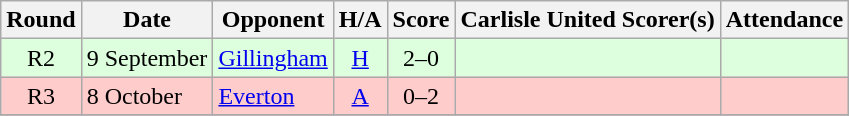<table class="wikitable" style="text-align:center">
<tr>
<th>Round</th>
<th>Date</th>
<th>Opponent</th>
<th>H/A</th>
<th>Score</th>
<th>Carlisle United Scorer(s)</th>
<th>Attendance</th>
</tr>
<tr bgcolor=#ddffdd>
<td>R2</td>
<td align=left>9 September</td>
<td align=left><a href='#'>Gillingham</a></td>
<td><a href='#'>H</a></td>
<td>2–0</td>
<td align=left></td>
<td></td>
</tr>
<tr bgcolor=#FFCCCC>
<td>R3</td>
<td align=left>8 October</td>
<td align=left><a href='#'>Everton</a></td>
<td><a href='#'>A</a></td>
<td>0–2</td>
<td align=left></td>
<td></td>
</tr>
<tr>
</tr>
</table>
